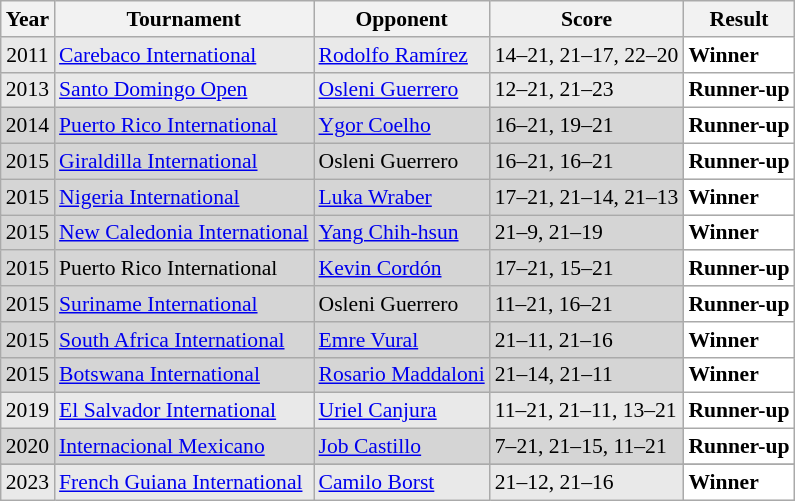<table class="sortable wikitable" style="font-size: 90%;">
<tr>
<th>Year</th>
<th>Tournament</th>
<th>Opponent</th>
<th>Score</th>
<th>Result</th>
</tr>
<tr style="background:#E9E9E9">
<td align="center">2011</td>
<td align="left"><a href='#'>Carebaco International</a></td>
<td align="left"> <a href='#'>Rodolfo Ramírez</a></td>
<td align="left">14–21, 21–17, 22–20</td>
<td style="text-align:left; background:white"> <strong>Winner</strong></td>
</tr>
<tr style="background:#E9E9E9">
<td align="center">2013</td>
<td align="left"><a href='#'>Santo Domingo Open</a></td>
<td align="left"> <a href='#'>Osleni Guerrero</a></td>
<td align="left">12–21, 21–23</td>
<td style="text-align:left; background:white"> <strong>Runner-up</strong></td>
</tr>
<tr style="background:#D5D5D5">
<td align="center">2014</td>
<td align="left"><a href='#'>Puerto Rico International</a></td>
<td align="left"> <a href='#'>Ygor Coelho</a></td>
<td align="left">16–21, 19–21</td>
<td style="text-align:left; background:white"> <strong>Runner-up</strong></td>
</tr>
<tr style="background:#D5D5D5">
<td align="center">2015</td>
<td align="left"><a href='#'>Giraldilla International</a></td>
<td align="left"> Osleni Guerrero</td>
<td align="left">16–21, 16–21</td>
<td style="text-align:left; background:white"> <strong>Runner-up</strong></td>
</tr>
<tr style="background:#D5D5D5">
<td align="center">2015</td>
<td align="left"><a href='#'>Nigeria International</a></td>
<td align="left"> <a href='#'>Luka Wraber</a></td>
<td align="left">17–21, 21–14, 21–13</td>
<td style="text-align:left; background:white"> <strong>Winner</strong></td>
</tr>
<tr style="background:#D5D5D5">
<td align="center">2015</td>
<td align="left"><a href='#'>New Caledonia International</a></td>
<td align="left"> <a href='#'>Yang Chih-hsun</a></td>
<td align="left">21–9, 21–19</td>
<td style="text-align:left; background:white"> <strong>Winner</strong></td>
</tr>
<tr style="background:#D5D5D5">
<td align="center">2015</td>
<td align="left">Puerto Rico International</td>
<td align="left"> <a href='#'>Kevin Cordón</a></td>
<td align="left">17–21, 15–21</td>
<td style="text-align:left; background:white"> <strong>Runner-up</strong></td>
</tr>
<tr style="background:#D5D5D5">
<td align="center">2015</td>
<td align="left"><a href='#'>Suriname International</a></td>
<td align="left"> Osleni Guerrero</td>
<td align="left">11–21, 16–21</td>
<td style="text-align:left; background:white"> <strong>Runner-up</strong></td>
</tr>
<tr style="background:#D5D5D5">
<td align="center">2015</td>
<td align="left"><a href='#'>South Africa International</a></td>
<td align="left"> <a href='#'>Emre Vural</a></td>
<td align="left">21–11, 21–16</td>
<td style="text-align:left; background:white"> <strong>Winner</strong></td>
</tr>
<tr style="background:#D5D5D5">
<td align="center">2015</td>
<td align="left"><a href='#'>Botswana International</a></td>
<td align="left"> <a href='#'>Rosario Maddaloni</a></td>
<td align="left">21–14, 21–11</td>
<td style="text-align:left; background:white"> <strong>Winner</strong></td>
</tr>
<tr style="background:#E9E9E9">
<td align="center">2019</td>
<td align="left"><a href='#'>El Salvador International</a></td>
<td align="left"> <a href='#'>Uriel Canjura</a></td>
<td align="left">11–21, 21–11, 13–21</td>
<td style="text-align:left; background:white"> <strong>Runner-up</strong></td>
</tr>
<tr style="background:#D5D5D5">
<td align="center">2020</td>
<td align="left"><a href='#'>Internacional Mexicano</a></td>
<td align="left"> <a href='#'>Job Castillo</a></td>
<td align="left">7–21, 21–15, 11–21</td>
<td style="text-align:left; background:white"> <strong>Runner-up</strong></td>
</tr>
<tr>
</tr>
<tr style="background:#E9E9E9">
<td align="center">2023</td>
<td align="left"><a href='#'>French Guiana International</a></td>
<td align="left"> <a href='#'>Camilo Borst</a></td>
<td align="left">21–12, 21–16</td>
<td style="text-align:left; background:white"> <strong>Winner</strong></td>
</tr>
</table>
